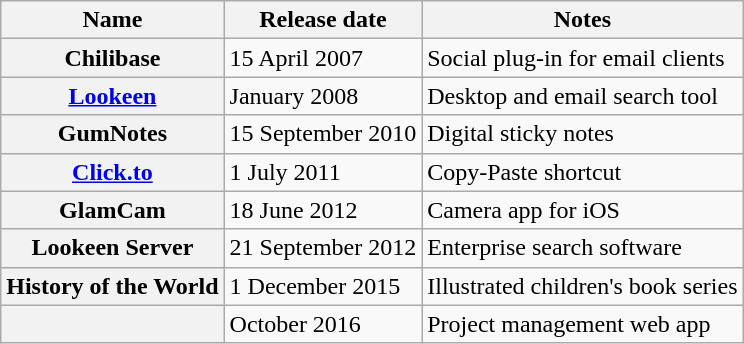<table class="wikitable">
<tr>
<th>Name</th>
<th>Release date</th>
<th>Notes</th>
</tr>
<tr>
<th>Chilibase</th>
<td>15 April 2007</td>
<td>Social plug-in for email clients</td>
</tr>
<tr>
<th><a href='#'>Lookeen</a></th>
<td>January 2008</td>
<td>Desktop and email search tool</td>
</tr>
<tr>
<th>GumNotes</th>
<td>15 September 2010</td>
<td>Digital sticky notes</td>
</tr>
<tr>
<th><a href='#'>Click.to</a></th>
<td>1 July 2011</td>
<td>Copy-Paste shortcut</td>
</tr>
<tr>
<th>GlamCam</th>
<td>18 June 2012</td>
<td>Camera app for iOS</td>
</tr>
<tr>
<th>Lookeen Server</th>
<td>21 September 2012</td>
<td>Enterprise search software</td>
</tr>
<tr>
<th>History of the World</th>
<td>1 December 2015</td>
<td>Illustrated children's book series</td>
</tr>
<tr>
<th></th>
<td>October 2016</td>
<td>Project management web app</td>
</tr>
</table>
